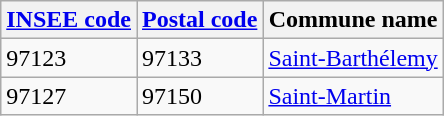<table class="wikitable sortable">
<tr>
<th><a href='#'>INSEE code</a></th>
<th><a href='#'>Postal code</a></th>
<th>Commune name</th>
</tr>
<tr>
<td>97123</td>
<td>97133</td>
<td><a href='#'>Saint-Barthélemy</a></td>
</tr>
<tr>
<td>97127</td>
<td>97150</td>
<td><a href='#'>Saint-Martin</a></td>
</tr>
</table>
